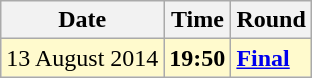<table class="wikitable">
<tr>
<th>Date</th>
<th>Time</th>
<th>Round</th>
</tr>
<tr style=background:lemonchiffon>
<td>13 August 2014</td>
<td><strong>19:50</strong></td>
<td><strong><a href='#'>Final</a></strong></td>
</tr>
</table>
